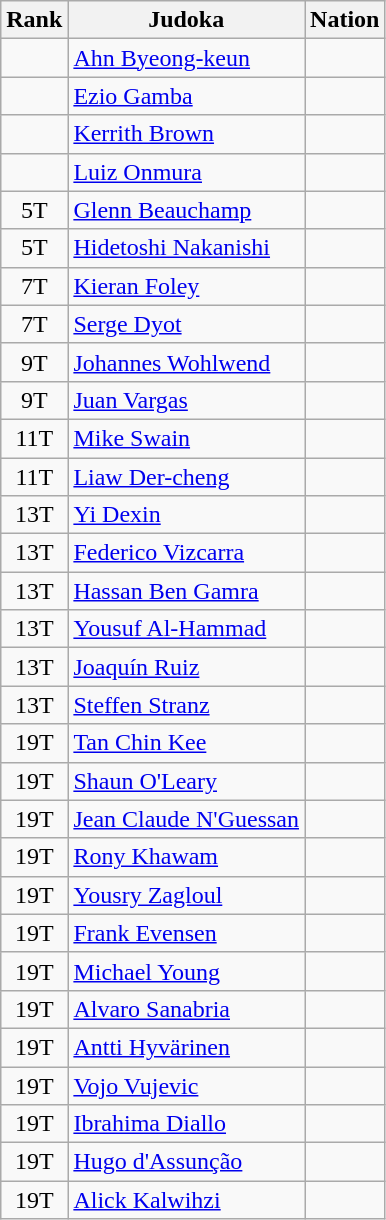<table class="wikitable sortable" style="text-align:center">
<tr>
<th>Rank</th>
<th>Judoka</th>
<th>Nation</th>
</tr>
<tr>
<td></td>
<td align="left"><a href='#'>Ahn Byeong-keun</a></td>
<td align="left"></td>
</tr>
<tr>
<td></td>
<td align="left"><a href='#'>Ezio Gamba</a></td>
<td align="left"></td>
</tr>
<tr>
<td></td>
<td align="left"><a href='#'>Kerrith Brown</a></td>
<td align="left"></td>
</tr>
<tr>
<td></td>
<td align="left"><a href='#'>Luiz Onmura</a></td>
<td align="left"></td>
</tr>
<tr>
<td>5T</td>
<td align="left"><a href='#'>Glenn Beauchamp</a></td>
<td align="left"></td>
</tr>
<tr>
<td>5T</td>
<td align="left"><a href='#'>Hidetoshi Nakanishi</a></td>
<td align="left"></td>
</tr>
<tr>
<td>7T</td>
<td align="left"><a href='#'>Kieran Foley</a></td>
<td align="left"></td>
</tr>
<tr>
<td>7T</td>
<td align="left"><a href='#'>Serge Dyot</a></td>
<td align="left"></td>
</tr>
<tr>
<td>9T</td>
<td align="left"><a href='#'>Johannes Wohlwend</a></td>
<td align="left"></td>
</tr>
<tr>
<td>9T</td>
<td align="left"><a href='#'>Juan Vargas</a></td>
<td align="left"></td>
</tr>
<tr>
<td>11T</td>
<td align="left"><a href='#'>Mike Swain</a></td>
<td align="left"></td>
</tr>
<tr>
<td>11T</td>
<td align="left"><a href='#'>Liaw Der-cheng</a></td>
<td align="left"></td>
</tr>
<tr>
<td>13T</td>
<td align="left"><a href='#'>Yi Dexin</a></td>
<td align="left"></td>
</tr>
<tr>
<td>13T</td>
<td align="left"><a href='#'>Federico Vizcarra</a></td>
<td align="left"></td>
</tr>
<tr>
<td>13T</td>
<td align="left"><a href='#'>Hassan Ben Gamra</a></td>
<td align="left"></td>
</tr>
<tr>
<td>13T</td>
<td align="left"><a href='#'>Yousuf Al-Hammad</a></td>
<td align="left"></td>
</tr>
<tr>
<td>13T</td>
<td align="left"><a href='#'>Joaquín Ruiz</a></td>
<td align="left"></td>
</tr>
<tr>
<td>13T</td>
<td align="left"><a href='#'>Steffen Stranz</a></td>
<td align="left"></td>
</tr>
<tr>
<td>19T</td>
<td align="left"><a href='#'>Tan Chin Kee</a></td>
<td align="left"></td>
</tr>
<tr>
<td>19T</td>
<td align="left"><a href='#'>Shaun O'Leary</a></td>
<td align="left"></td>
</tr>
<tr>
<td>19T</td>
<td align="left"><a href='#'>Jean Claude N'Guessan</a></td>
<td align="left"></td>
</tr>
<tr>
<td>19T</td>
<td align="left"><a href='#'>Rony Khawam</a></td>
<td align="left"></td>
</tr>
<tr>
<td>19T</td>
<td align="left"><a href='#'>Yousry Zagloul</a></td>
<td align="left"></td>
</tr>
<tr>
<td>19T</td>
<td align="left"><a href='#'>Frank Evensen</a></td>
<td align="left"></td>
</tr>
<tr>
<td>19T</td>
<td align="left"><a href='#'>Michael Young</a></td>
<td align="left"></td>
</tr>
<tr>
<td>19T</td>
<td align="left"><a href='#'>Alvaro Sanabria</a></td>
<td align="left"></td>
</tr>
<tr>
<td>19T</td>
<td align="left"><a href='#'>Antti Hyvärinen</a></td>
<td align="left"></td>
</tr>
<tr>
<td>19T</td>
<td align="left"><a href='#'>Vojo Vujevic</a></td>
<td align="left"></td>
</tr>
<tr>
<td>19T</td>
<td align="left"><a href='#'>Ibrahima Diallo</a></td>
<td align="left"></td>
</tr>
<tr>
<td>19T</td>
<td align="left"><a href='#'>Hugo d'Assunção</a></td>
<td align="left"></td>
</tr>
<tr>
<td>19T</td>
<td align="left"><a href='#'>Alick Kalwihzi</a></td>
<td align="left"></td>
</tr>
</table>
